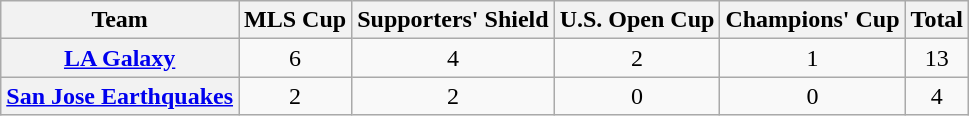<table class="wikitable" style="text-align:center;">
<tr>
<th>Team</th>
<th>MLS Cup</th>
<th>Supporters' Shield</th>
<th>U.S. Open Cup</th>
<th>Champions' Cup</th>
<th>Total</th>
</tr>
<tr>
<th><a href='#'>LA Galaxy</a></th>
<td>6</td>
<td>4</td>
<td>2</td>
<td>1</td>
<td>13</td>
</tr>
<tr>
<th><a href='#'>San Jose Earthquakes</a></th>
<td>2</td>
<td>2</td>
<td>0</td>
<td>0</td>
<td>4</td>
</tr>
</table>
